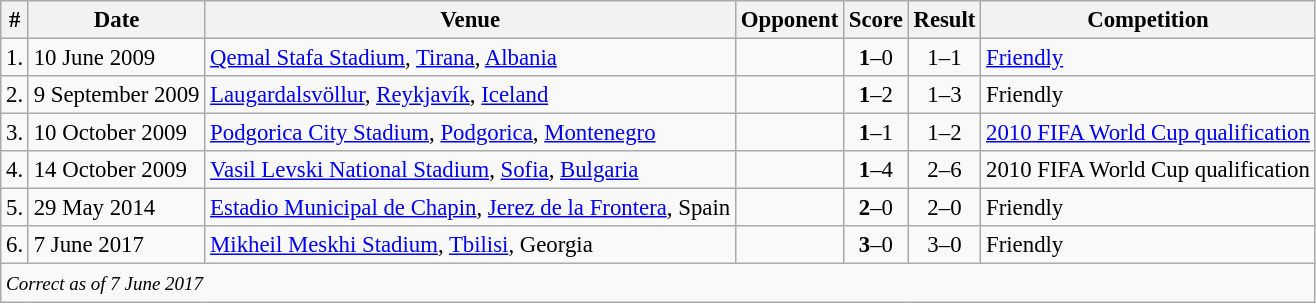<table class="wikitable" style="font-size:95%;">
<tr>
<th>#</th>
<th>Date</th>
<th>Venue</th>
<th>Opponent</th>
<th>Score</th>
<th>Result</th>
<th>Competition</th>
</tr>
<tr>
<td>1.</td>
<td>10 June 2009</td>
<td><a href='#'>Qemal Stafa Stadium</a>, <a href='#'>Tirana</a>, <a href='#'>Albania</a></td>
<td></td>
<td align=center><strong>1</strong>–0</td>
<td align=center>1–1</td>
<td><a href='#'>Friendly</a></td>
</tr>
<tr>
<td>2.</td>
<td>9 September 2009</td>
<td><a href='#'>Laugardalsvöllur</a>, <a href='#'>Reykjavík</a>, <a href='#'>Iceland</a></td>
<td></td>
<td align=center><strong>1</strong>–2</td>
<td align=center>1–3</td>
<td>Friendly</td>
</tr>
<tr>
<td>3.</td>
<td>10 October 2009</td>
<td><a href='#'>Podgorica City Stadium</a>, <a href='#'>Podgorica</a>, <a href='#'>Montenegro</a></td>
<td></td>
<td align=center><strong>1</strong>–1</td>
<td align=center>1–2</td>
<td><a href='#'>2010 FIFA World Cup qualification</a></td>
</tr>
<tr>
<td>4.</td>
<td>14 October 2009</td>
<td><a href='#'>Vasil Levski National Stadium</a>, <a href='#'>Sofia</a>, <a href='#'>Bulgaria</a></td>
<td></td>
<td align=center><strong>1</strong>–4</td>
<td align=center>2–6</td>
<td>2010 FIFA World Cup qualification</td>
</tr>
<tr>
<td>5.</td>
<td>29 May 2014</td>
<td><a href='#'>Estadio Municipal de Chapin</a>, <a href='#'>Jerez de la Frontera</a>, Spain</td>
<td></td>
<td align=center><strong>2</strong>–0</td>
<td align=center>2–0</td>
<td>Friendly</td>
</tr>
<tr>
<td>6.</td>
<td>7 June 2017</td>
<td><a href='#'>Mikheil Meskhi Stadium</a>, <a href='#'>Tbilisi</a>, Georgia</td>
<td></td>
<td align=center><strong>3</strong>–0</td>
<td align=center>3–0</td>
<td>Friendly</td>
</tr>
<tr>
<td colspan="12"><small><em>Correct as of 7 June 2017</em></small></td>
</tr>
</table>
